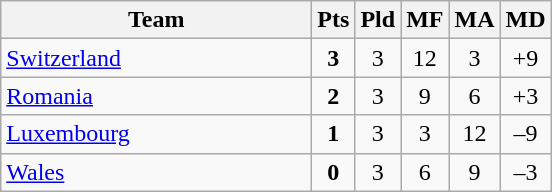<table class="wikitable" style="text-align: center">
<tr>
<th width=200>Team</th>
<th width=20>Pts</th>
<th width=20>Pld</th>
<th width=20>MF</th>
<th width=20>MA</th>
<th width=20>MD</th>
</tr>
<tr>
<td align=left> <a href='#'>Switzerland</a></td>
<td><strong>3</strong></td>
<td>3</td>
<td>12</td>
<td>3</td>
<td>+9</td>
</tr>
<tr>
<td align=left> <a href='#'>Romania</a></td>
<td><strong>2</strong></td>
<td>3</td>
<td>9</td>
<td>6</td>
<td>+3</td>
</tr>
<tr>
<td align=left> <a href='#'>Luxembourg</a></td>
<td><strong>1</strong></td>
<td>3</td>
<td>3</td>
<td>12</td>
<td>–9</td>
</tr>
<tr>
<td align=left> <a href='#'>Wales</a></td>
<td><strong>0</strong></td>
<td>3</td>
<td>6</td>
<td>9</td>
<td>–3</td>
</tr>
</table>
